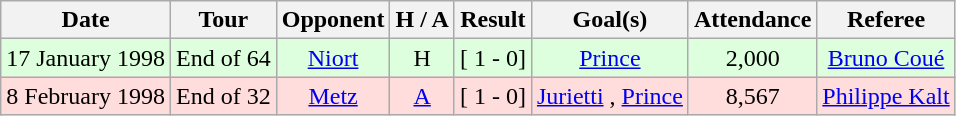<table class="wikitable" style="text-align:center">
<tr>
<th class="wikitable">Date</th>
<th>Tour</th>
<th>Opponent</th>
<th>H / A</th>
<th>Result</th>
<th>Goal(s)</th>
<th>Attendance</th>
<th>Referee</th>
</tr>
<tr style="background:#dfd;">
<td>17 January 1998</td>
<td>End of 64</td>
<td><a href='#'>Niort</a></td>
<td>H</td>
<td>[ 1 - 0]</td>
<td><a href='#'>Prince</a> </td>
<td>2,000</td>
<td><a href='#'>Bruno Coué</a></td>
</tr>
<tr style="background:#fdd;">
<td>8 February 1998</td>
<td>End of 32</td>
<td><a href='#'>Metz</a></td>
<td><a href='#'>A</a></td>
<td>[ 1 - 0]</td>
<td><a href='#'>Jurietti</a> , <a href='#'>Prince</a> </td>
<td>8,567</td>
<td><a href='#'>Philippe Kalt</a></td>
</tr>
</table>
